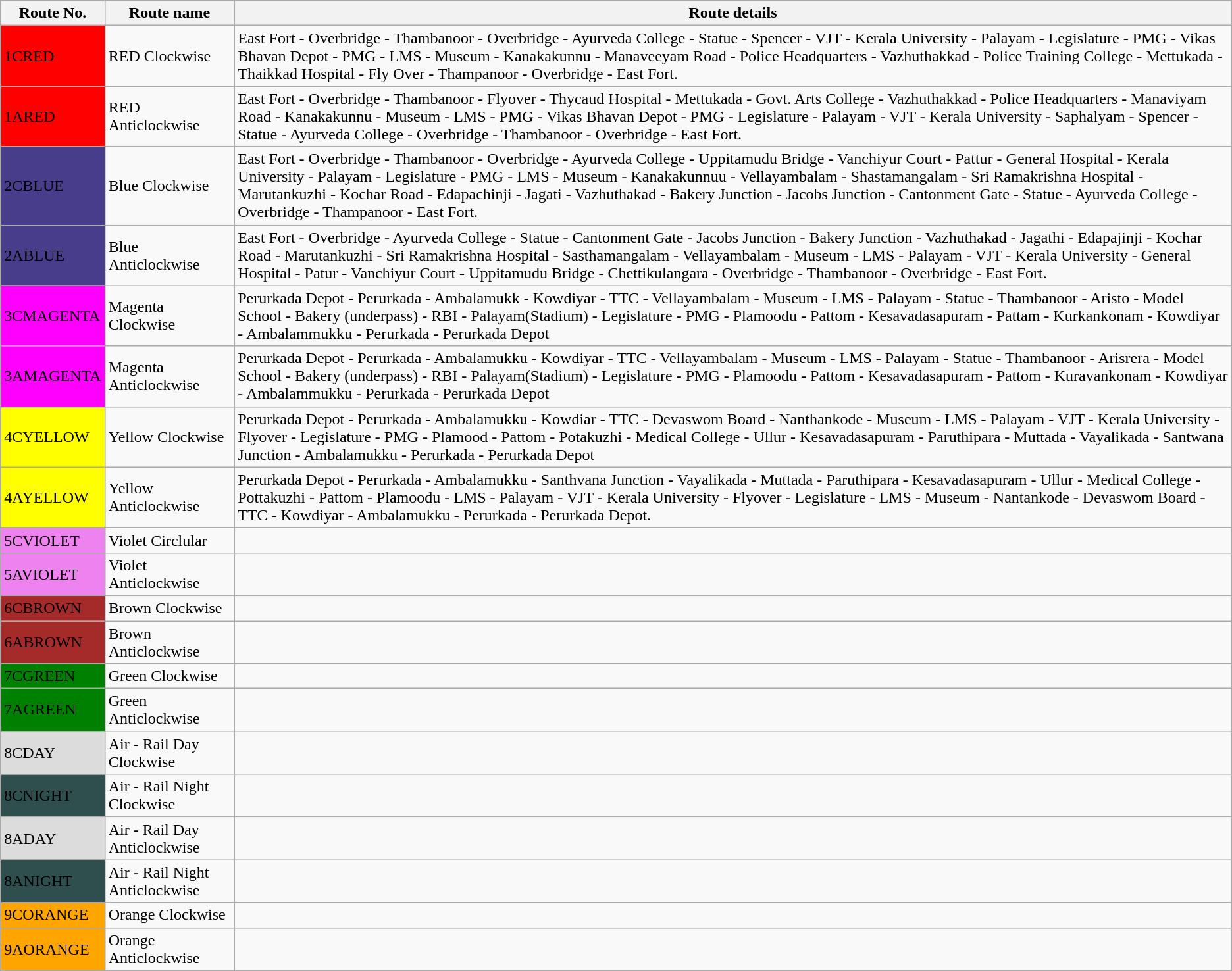<table class="wikitable">
<tr>
<th>Route No.</th>
<th>Route name</th>
<th>Route details</th>
</tr>
<tr>
<td style="background-color: #ff0000;">1CRED</td>
<td>RED Clockwise</td>
<td>East Fort - Overbridge - Thambanoor - Overbridge - Ayurveda College - Statue - Spencer - VJT - Kerala University - Palayam - Legislature - PMG - Vikas Bhavan Depot - PMG - LMS - Museum - Kanakakunnu - Manaveeyam Road - Police Headquarters - Vazhuthakkad - Police Training College - Mettukada - Thaikkad Hospital - Fly Over - Thampanoor - Overbridge - East Fort.</td>
</tr>
<tr>
<td style="background-color: #ff0000;">1ARED</td>
<td>RED Anticlockwise</td>
<td>East Fort - Overbridge - Thambanoor - Flyover - Thycaud Hospital - Mettukada - Govt. Arts College - Vazhuthakkad - Police Headquarters - Manaviyam Road - Kanakakunnu - Museum - LMS - PMG - Vikas Bhavan Depot - PMG - Legislature - Palayam - VJT - Kerala University - Saphalyam - Spencer - Statue - Ayurveda College - Overbridge - Thambanoor - Overbridge - East Fort.</td>
</tr>
<tr>
<td style="background-color: #483D8B;">2CBLUE</td>
<td>Blue Clockwise</td>
<td>East Fort - Overbridge - Thambanoor - Overbridge - Ayurveda College - Uppitamudu Bridge - Vanchiyur Court - Pattur - General Hospital - Kerala University - Palayam - Legislature - PMG - LMS - Museum - Kanakakunnuu - Vellayambalam - Shastamangalam - Sri Ramakrishna Hospital - Marutankuzhi - Kochar Road - Edapachinji - Jagati - Vazhuthakad - Bakery Junction - Jacobs Junction - Cantonment Gate - Statue - Ayurveda College - Overbridge - Thampanoor - East Fort.</td>
</tr>
<tr>
<td style="background-color: #483D8B;">2ABLUE</td>
<td>Blue Anticlockwise</td>
<td>East Fort - Overbridge - Ayurveda College - Statue - Cantonment Gate - Jacobs Junction - Bakery Junction - Vazhuthakad - Jagathi - Edapajinji - Kochar Road - Marutankuzhi - Sri Ramakrishna Hospital - Sasthamangalam - Vellayambalam - Museum - LMS - Palayam - VJT - Kerala University - General Hospital - Patur - Vanchiyur Court - Uppitamudu Bridge - Chettikulangara - Overbridge - Thambanoor - Overbridge - East Fort.</td>
</tr>
<tr>
<td style="background-color:  #FF00FF;">3CMAGENTA</td>
<td>Magenta Clockwise</td>
<td>Perurkada Depot - Perurkada - Ambalamukk - Kowdiyar - TTC - Vellayambalam - Museum - LMS - Palayam - Statue - Thambanoor - Aristo - Model School - Bakery (underpass) - RBI - Palayam(Stadium) - Legislature - PMG - Plamoodu - Pattom - Kesavadasapuram - Pattam - Kurkankonam - Kowdiyar - Ambalammukku - Perurkada - Perurkada Depot</td>
</tr>
<tr>
<td style="background-color:  #FF00FF;">3AMAGENTA</td>
<td>Magenta Anticlockwise</td>
<td>Perurkada Depot - Perurkada - Ambalamukku - Kowdiyar - TTC - Vellayambalam - Museum - LMS - Palayam - Statue - Thambanoor - Arisrera - Model School - Bakery (underpass) - RBI - Palayam(Stadium) - Legislature - PMG - Plamoodu - Pattom - Kesavadasapuram - Pattom - Kuravankonam - Kowdiyar - Ambalammukku - Perurkada - Perurkada Depot</td>
</tr>
<tr>
<td style="background-color:  #FFFF00;">4CYELLOW</td>
<td>Yellow Clockwise</td>
<td>Perurkada Depot - Perurkada - Ambalamukku - Kowdiar - TTC - Devaswom Board - Nanthankode - Museum - LMS - Palayam - VJT - Kerala University - Flyover - Legislature - PMG - Plamood - Pattom - Potakuzhi - Medical College - Ullur - Kesavadasapuram - Paruthipara - Muttada - Vayalikada - Santwana Junction - Ambalamukku - Perurkada - Perurkada Depot</td>
</tr>
<tr>
<td style="background-color:  #FFFF00;">4AYELLOW</td>
<td>Yellow Anticlockwise</td>
<td>Perurkada Depot - Perurkada - Ambalamukku - Santhvana Junction - Vayalikada - Muttada - Paruthipara - Kesavadasapuram - Ullur - Medical College - Pottakuzhi - Pattom - Plamoodu - LMS - Palayam - VJT - Kerala University - Flyover - Legislature - LMS - Museum - Nantankode - Devaswom Board - TTC - Kowdiyar - Ambalamukku - Perurkada - Perurkada Depot.</td>
</tr>
<tr>
<td style="background-color:  #EE82EE;">5CVIOLET</td>
<td>Violet Circlular</td>
<td></td>
</tr>
<tr>
<td style="background-color:  #EE82EE;">5AVIOLET</td>
<td>Violet Anticlockwise</td>
<td></td>
</tr>
<tr>
<td style="background-color:  #A52A2A;">6CBROWN</td>
<td>Brown Clockwise</td>
<td></td>
</tr>
<tr>
<td style="background-color:  #A52A2A;">6ABROWN</td>
<td>Brown Anticlockwise</td>
<td></td>
</tr>
<tr>
<td style="background-color:  #008000;">7CGREEN</td>
<td>Green Clockwise</td>
<td></td>
</tr>
<tr>
<td style="background-color:  #008000;">7AGREEN</td>
<td>Green Anticlockwise</td>
<td></td>
</tr>
<tr>
<td style="background-color: #DCDCDC;">8CDAY</td>
<td>Air - Rail Day Clockwise</td>
<td></td>
</tr>
<tr>
<td style="background-color: #2F4F4F;">8CNIGHT</td>
<td>Air - Rail Night Clockwise</td>
<td></td>
</tr>
<tr>
<td style="background-color: #DCDCDC;">8ADAY</td>
<td>Air - Rail Day Anticlockwise</td>
<td></td>
</tr>
<tr>
<td style="background-color: #2F4F4F;">8ANIGHT</td>
<td>Air - Rail Night Anticlockwise</td>
<td></td>
</tr>
<tr>
<td style="background-color: #FFA500;">9CORANGE</td>
<td>Orange Clockwise</td>
<td></td>
</tr>
<tr>
<td style="background-color:  #FFA500;">9AORANGE</td>
<td>Orange Anticlockwise</td>
<td></td>
</tr>
</table>
